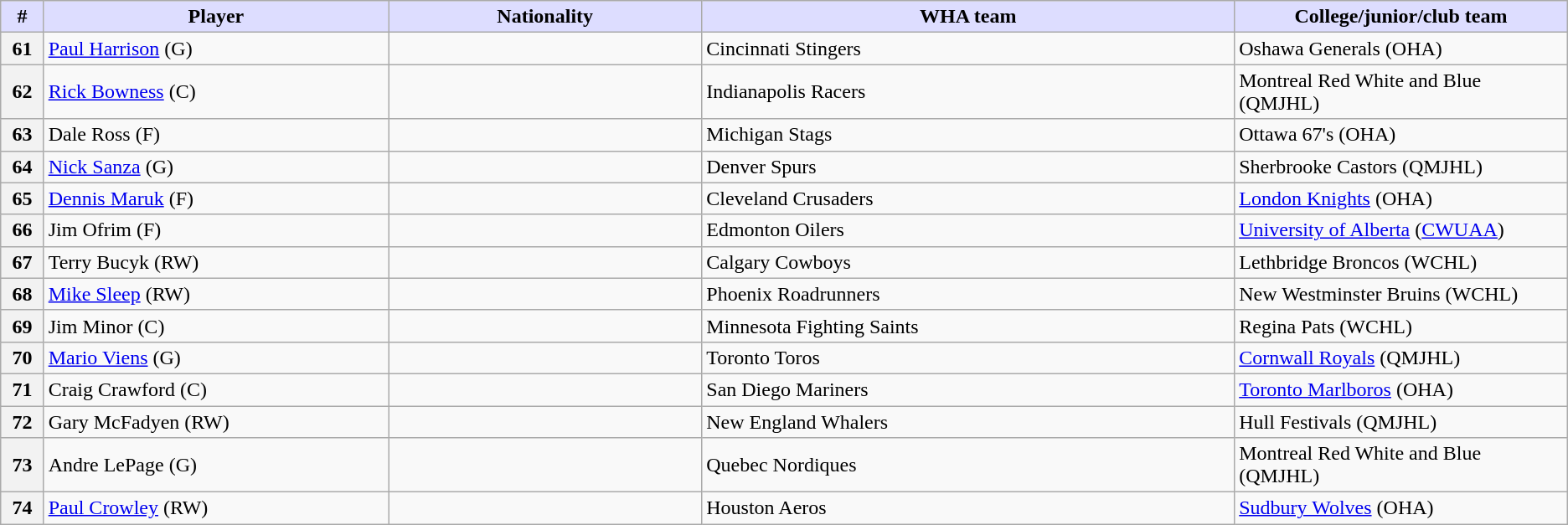<table class="wikitable">
<tr>
<th style="background:#ddf; width:2.75%;">#</th>
<th style="background:#ddf; width:22.0%;">Player</th>
<th style="background:#ddf; width:20.0%;">Nationality</th>
<th style="background:#ddf; width:34.0%;">WHA team</th>
<th style="background:#ddf; width:100.0%;">College/junior/club team</th>
</tr>
<tr>
<th>61</th>
<td><a href='#'>Paul Harrison</a> (G)</td>
<td></td>
<td>Cincinnati Stingers</td>
<td>Oshawa Generals (OHA)</td>
</tr>
<tr>
<th>62</th>
<td><a href='#'>Rick Bowness</a> (C)</td>
<td></td>
<td>Indianapolis Racers</td>
<td>Montreal Red White and Blue (QMJHL)</td>
</tr>
<tr>
<th>63</th>
<td>Dale Ross (F)</td>
<td></td>
<td>Michigan Stags</td>
<td>Ottawa 67's (OHA)</td>
</tr>
<tr>
<th>64</th>
<td><a href='#'>Nick Sanza</a> (G)</td>
<td></td>
<td>Denver Spurs</td>
<td>Sherbrooke Castors (QMJHL)</td>
</tr>
<tr>
<th>65</th>
<td><a href='#'>Dennis Maruk</a> (F)</td>
<td></td>
<td>Cleveland Crusaders</td>
<td><a href='#'>London Knights</a> (OHA)</td>
</tr>
<tr>
<th>66</th>
<td>Jim Ofrim (F)</td>
<td></td>
<td>Edmonton Oilers</td>
<td><a href='#'>University of Alberta</a> (<a href='#'>CWUAA</a>)</td>
</tr>
<tr>
<th>67</th>
<td>Terry Bucyk (RW)</td>
<td></td>
<td>Calgary Cowboys</td>
<td>Lethbridge Broncos (WCHL)</td>
</tr>
<tr>
<th>68</th>
<td><a href='#'>Mike Sleep</a> (RW)</td>
<td></td>
<td>Phoenix Roadrunners</td>
<td>New Westminster Bruins (WCHL)</td>
</tr>
<tr>
<th>69</th>
<td>Jim Minor (C)</td>
<td></td>
<td>Minnesota Fighting Saints</td>
<td>Regina Pats (WCHL)</td>
</tr>
<tr>
<th>70</th>
<td><a href='#'>Mario Viens</a> (G)</td>
<td></td>
<td>Toronto Toros</td>
<td><a href='#'>Cornwall Royals</a> (QMJHL)</td>
</tr>
<tr>
<th>71</th>
<td>Craig Crawford (C)</td>
<td></td>
<td>San Diego Mariners</td>
<td><a href='#'>Toronto Marlboros</a> (OHA)</td>
</tr>
<tr>
<th>72</th>
<td>Gary McFadyen (RW)</td>
<td></td>
<td>New England Whalers</td>
<td>Hull Festivals (QMJHL)</td>
</tr>
<tr>
<th>73</th>
<td>Andre LePage (G)</td>
<td></td>
<td>Quebec Nordiques</td>
<td>Montreal Red White and Blue (QMJHL)</td>
</tr>
<tr>
<th>74</th>
<td><a href='#'>Paul Crowley</a> (RW)</td>
<td></td>
<td>Houston Aeros</td>
<td><a href='#'>Sudbury Wolves</a> (OHA)</td>
</tr>
</table>
